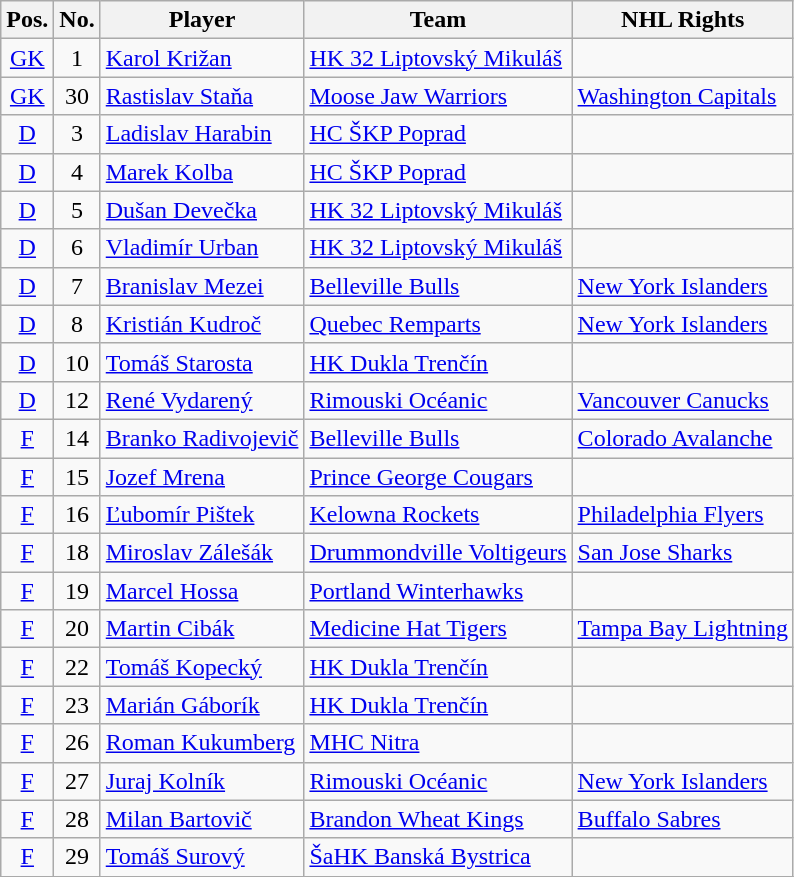<table class="wikitable sortable">
<tr>
<th>Pos.</th>
<th>No.</th>
<th>Player</th>
<th>Team</th>
<th>NHL Rights</th>
</tr>
<tr>
<td style="text-align:center;"><a href='#'>GK</a></td>
<td style="text-align:center;">1</td>
<td><a href='#'>Karol Križan</a></td>
<td> <a href='#'>HK 32 Liptovský Mikuláš</a></td>
<td></td>
</tr>
<tr>
<td style="text-align:center;"><a href='#'>GK</a></td>
<td style="text-align:center;">30</td>
<td><a href='#'>Rastislav Staňa</a></td>
<td> <a href='#'>Moose Jaw Warriors</a></td>
<td><a href='#'>Washington Capitals</a></td>
</tr>
<tr>
<td style="text-align:center;"><a href='#'>D</a></td>
<td style="text-align:center;">3</td>
<td><a href='#'>Ladislav Harabin</a></td>
<td> <a href='#'>HC ŠKP Poprad</a></td>
<td></td>
</tr>
<tr>
<td style="text-align:center;"><a href='#'>D</a></td>
<td style="text-align:center;">4</td>
<td><a href='#'>Marek Kolba</a></td>
<td> <a href='#'>HC ŠKP Poprad</a></td>
<td></td>
</tr>
<tr>
<td style="text-align:center;"><a href='#'>D</a></td>
<td style="text-align:center;">5</td>
<td><a href='#'>Dušan Devečka</a></td>
<td> <a href='#'>HK 32 Liptovský Mikuláš</a></td>
<td></td>
</tr>
<tr>
<td style="text-align:center;"><a href='#'>D</a></td>
<td style="text-align:center;">6</td>
<td><a href='#'>Vladimír Urban</a></td>
<td> <a href='#'>HK 32 Liptovský Mikuláš</a></td>
<td></td>
</tr>
<tr>
<td style="text-align:center;"><a href='#'>D</a></td>
<td style="text-align:center;">7</td>
<td><a href='#'>Branislav Mezei</a></td>
<td> <a href='#'>Belleville Bulls</a></td>
<td><a href='#'>New York Islanders</a></td>
</tr>
<tr>
<td style="text-align:center;"><a href='#'>D</a></td>
<td style="text-align:center;">8</td>
<td><a href='#'>Kristián Kudroč</a></td>
<td> <a href='#'>Quebec Remparts</a></td>
<td><a href='#'>New York Islanders</a></td>
</tr>
<tr>
<td style="text-align:center;"><a href='#'>D</a></td>
<td style="text-align:center;">10</td>
<td><a href='#'>Tomáš Starosta</a></td>
<td> <a href='#'>HK Dukla Trenčín</a></td>
<td></td>
</tr>
<tr>
<td style="text-align:center;"><a href='#'>D</a></td>
<td style="text-align:center;">12</td>
<td><a href='#'>René Vydarený</a></td>
<td> <a href='#'>Rimouski Océanic</a></td>
<td><a href='#'>Vancouver Canucks</a></td>
</tr>
<tr>
<td style="text-align:center;"><a href='#'>F</a></td>
<td style="text-align:center;">14</td>
<td><a href='#'>Branko Radivojevič</a></td>
<td> <a href='#'>Belleville Bulls</a></td>
<td><a href='#'>Colorado Avalanche</a></td>
</tr>
<tr>
<td style="text-align:center;"><a href='#'>F</a></td>
<td style="text-align:center;">15</td>
<td><a href='#'>Jozef Mrena</a></td>
<td> <a href='#'>Prince George Cougars</a></td>
<td></td>
</tr>
<tr>
<td style="text-align:center;"><a href='#'>F</a></td>
<td style="text-align:center;">16</td>
<td><a href='#'>Ľubomír Pištek</a></td>
<td> <a href='#'>Kelowna Rockets</a></td>
<td><a href='#'>Philadelphia Flyers</a></td>
</tr>
<tr>
<td style="text-align:center;"><a href='#'>F</a></td>
<td style="text-align:center;">18</td>
<td><a href='#'>Miroslav Zálešák</a></td>
<td> <a href='#'>Drummondville Voltigeurs</a></td>
<td><a href='#'>San Jose Sharks</a></td>
</tr>
<tr>
<td style="text-align:center;"><a href='#'>F</a></td>
<td style="text-align:center;">19</td>
<td><a href='#'>Marcel Hossa</a></td>
<td> <a href='#'>Portland Winterhawks</a></td>
<td></td>
</tr>
<tr>
<td style="text-align:center;"><a href='#'>F</a></td>
<td style="text-align:center;">20</td>
<td><a href='#'>Martin Cibák</a></td>
<td> <a href='#'>Medicine Hat Tigers</a></td>
<td><a href='#'>Tampa Bay Lightning</a></td>
</tr>
<tr>
<td style="text-align:center;"><a href='#'>F</a></td>
<td style="text-align:center;">22</td>
<td><a href='#'>Tomáš Kopecký</a></td>
<td> <a href='#'>HK Dukla Trenčín</a></td>
<td></td>
</tr>
<tr>
<td style="text-align:center;"><a href='#'>F</a></td>
<td style="text-align:center;">23</td>
<td><a href='#'>Marián Gáborík</a></td>
<td> <a href='#'>HK Dukla Trenčín</a></td>
<td></td>
</tr>
<tr>
<td style="text-align:center;"><a href='#'>F</a></td>
<td style="text-align:center;">26</td>
<td><a href='#'>Roman Kukumberg</a></td>
<td> <a href='#'>MHC Nitra</a></td>
<td></td>
</tr>
<tr>
<td style="text-align:center;"><a href='#'>F</a></td>
<td style="text-align:center;">27</td>
<td><a href='#'>Juraj Kolník</a></td>
<td> <a href='#'>Rimouski Océanic</a></td>
<td><a href='#'>New York Islanders</a></td>
</tr>
<tr>
<td style="text-align:center;"><a href='#'>F</a></td>
<td style="text-align:center;">28</td>
<td><a href='#'>Milan Bartovič</a></td>
<td> <a href='#'>Brandon Wheat Kings</a></td>
<td><a href='#'>Buffalo Sabres</a></td>
</tr>
<tr>
<td style="text-align:center;"><a href='#'>F</a></td>
<td style="text-align:center;">29</td>
<td><a href='#'>Tomáš Surový</a></td>
<td> <a href='#'>ŠaHK Banská Bystrica</a></td>
<td></td>
</tr>
<tr>
</tr>
</table>
